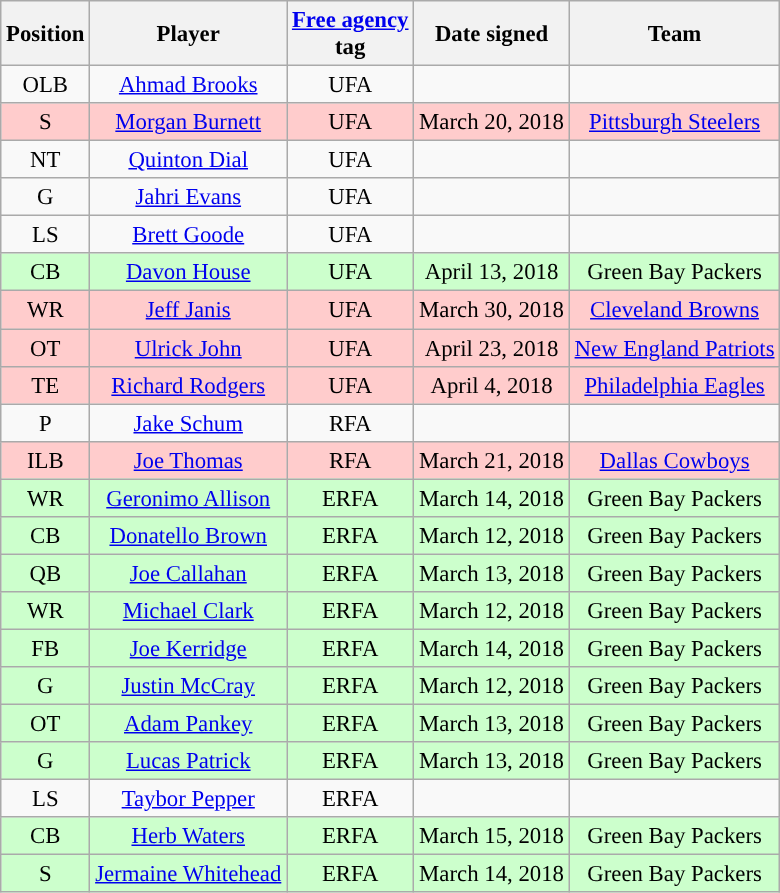<table class="wikitable" style="font-size:95%;text-align:center">
<tr>
<th>Position</th>
<th>Player</th>
<th><a href='#'><span>Free agency</span></a><br>tag</th>
<th>Date signed</th>
<th>Team</th>
</tr>
<tr>
<td>OLB</td>
<td><a href='#'>Ahmad Brooks</a></td>
<td>UFA</td>
<td></td>
<td></td>
</tr>
<tr bgcolor=ffcccc>
<td>S</td>
<td><a href='#'>Morgan Burnett</a></td>
<td>UFA</td>
<td>March 20, 2018</td>
<td><a href='#'>Pittsburgh Steelers</a></td>
</tr>
<tr>
<td>NT</td>
<td><a href='#'>Quinton Dial</a></td>
<td>UFA</td>
<td></td>
<td></td>
</tr>
<tr>
<td>G</td>
<td><a href='#'>Jahri Evans</a></td>
<td>UFA</td>
<td></td>
<td></td>
</tr>
<tr>
<td>LS</td>
<td><a href='#'>Brett Goode</a></td>
<td>UFA</td>
<td></td>
<td></td>
</tr>
<tr bgcolor=ccffcc>
<td>CB</td>
<td><a href='#'>Davon House</a></td>
<td>UFA</td>
<td>April 13, 2018</td>
<td>Green Bay Packers</td>
</tr>
<tr bgcolor=ffcccc>
<td>WR</td>
<td><a href='#'>Jeff Janis</a></td>
<td>UFA</td>
<td>March 30, 2018</td>
<td><a href='#'>Cleveland Browns</a></td>
</tr>
<tr bgcolor=ffcccc>
<td>OT</td>
<td><a href='#'>Ulrick John</a></td>
<td>UFA</td>
<td>April 23, 2018</td>
<td><a href='#'>New England Patriots</a></td>
</tr>
<tr bgcolor=ffcccc>
<td>TE</td>
<td><a href='#'>Richard Rodgers</a></td>
<td>UFA</td>
<td>April 4, 2018</td>
<td><a href='#'>Philadelphia Eagles</a></td>
</tr>
<tr>
<td>P</td>
<td><a href='#'>Jake Schum</a></td>
<td>RFA</td>
<td></td>
<td></td>
</tr>
<tr bgcolor=ffcccc>
<td>ILB</td>
<td><a href='#'>Joe Thomas</a></td>
<td>RFA</td>
<td>March 21, 2018</td>
<td><a href='#'>Dallas Cowboys</a></td>
</tr>
<tr bgcolor=ccffcc>
<td>WR</td>
<td><a href='#'>Geronimo Allison</a></td>
<td>ERFA</td>
<td>March 14, 2018</td>
<td>Green Bay Packers</td>
</tr>
<tr bgcolor=ccffcc>
<td>CB</td>
<td><a href='#'>Donatello Brown</a></td>
<td>ERFA</td>
<td>March 12, 2018</td>
<td>Green Bay Packers</td>
</tr>
<tr bgcolor=ccffcc>
<td>QB</td>
<td><a href='#'>Joe Callahan</a></td>
<td>ERFA</td>
<td>March 13, 2018</td>
<td>Green Bay Packers</td>
</tr>
<tr bgcolor=ccffcc>
<td>WR</td>
<td><a href='#'>Michael Clark</a></td>
<td>ERFA</td>
<td>March 12, 2018</td>
<td>Green Bay Packers</td>
</tr>
<tr bgcolor=ccffcc>
<td>FB</td>
<td><a href='#'>Joe Kerridge</a></td>
<td>ERFA</td>
<td>March 14, 2018</td>
<td>Green Bay Packers</td>
</tr>
<tr bgcolor=ccffcc>
<td>G</td>
<td><a href='#'>Justin McCray</a></td>
<td>ERFA</td>
<td>March 12, 2018</td>
<td>Green Bay Packers</td>
</tr>
<tr bgcolor=ccffcc>
<td>OT</td>
<td><a href='#'>Adam Pankey</a></td>
<td>ERFA</td>
<td>March 13, 2018</td>
<td>Green Bay Packers</td>
</tr>
<tr bgcolor=ccffcc>
<td>G</td>
<td><a href='#'>Lucas Patrick</a></td>
<td>ERFA</td>
<td>March 13, 2018</td>
<td>Green Bay Packers</td>
</tr>
<tr>
<td>LS</td>
<td><a href='#'>Taybor Pepper</a></td>
<td>ERFA</td>
<td></td>
<td></td>
</tr>
<tr bgcolor=ccffcc>
<td>CB</td>
<td><a href='#'>Herb Waters</a></td>
<td>ERFA</td>
<td>March 15, 2018</td>
<td>Green Bay Packers</td>
</tr>
<tr bgcolor=ccffcc>
<td>S</td>
<td><a href='#'>Jermaine Whitehead</a></td>
<td>ERFA</td>
<td>March 14, 2018</td>
<td>Green Bay Packers</td>
</tr>
</table>
